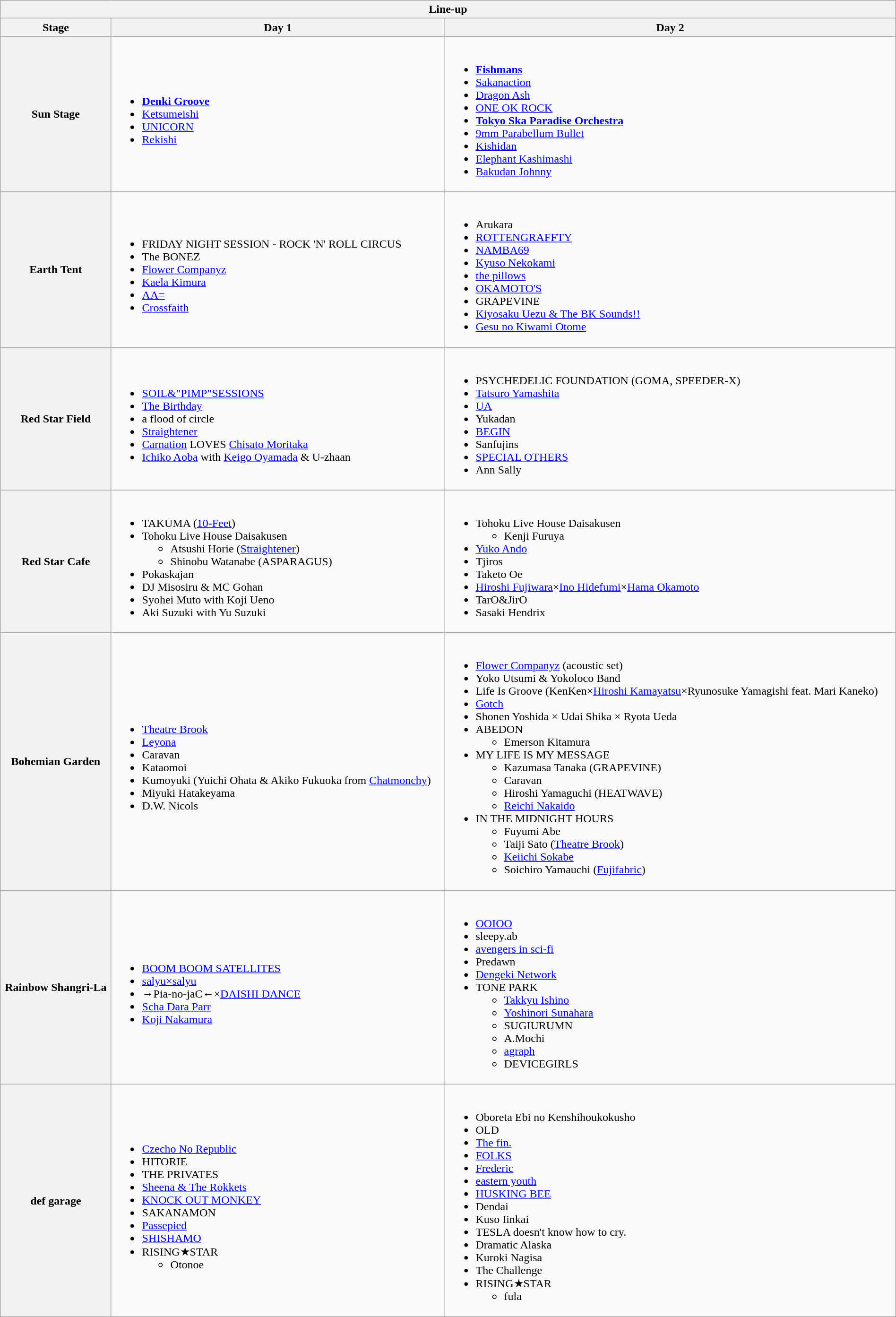<table class="wikitable collapsible collapsed" style="clear:none; margin:0 auto; padding:0 auto;width:100%">
<tr>
<th colspan="3">Line-up</th>
</tr>
<tr>
<th>Stage</th>
<th>Day 1</th>
<th>Day 2</th>
</tr>
<tr>
<th>Sun Stage</th>
<td><br><ul><li><strong><a href='#'>Denki Groove</a></strong></li><li><a href='#'>Ketsumeishi</a></li><li><a href='#'>UNICORN</a></li><li><a href='#'>Rekishi</a></li></ul></td>
<td><br><ul><li><strong><a href='#'>Fishmans</a></strong></li><li><a href='#'>Sakanaction</a></li><li><a href='#'>Dragon Ash</a></li><li><a href='#'>ONE OK ROCK</a></li><li><strong><a href='#'>Tokyo Ska Paradise Orchestra</a></strong></li><li><a href='#'>9mm Parabellum Bullet</a></li><li><a href='#'>Kishidan</a></li><li><a href='#'>Elephant Kashimashi</a></li><li><a href='#'>Bakudan Johnny</a></li></ul></td>
</tr>
<tr>
<th>Earth Tent</th>
<td><br><ul><li>FRIDAY NIGHT SESSION - ROCK 'N' ROLL CIRCUS</li><li>The BONEZ</li><li><a href='#'>Flower Companyz</a></li><li><a href='#'>Kaela Kimura</a></li><li><a href='#'>AA=</a></li><li><a href='#'>Crossfaith</a></li></ul></td>
<td><br><ul><li>Arukara</li><li><a href='#'>ROTTENGRAFFTY</a></li><li><a href='#'>NAMBA69</a></li><li><a href='#'>Kyuso Nekokami</a></li><li><a href='#'>the pillows</a></li><li><a href='#'>OKAMOTO'S</a></li><li>GRAPEVINE</li><li><a href='#'>Kiyosaku Uezu & The BK Sounds!!</a></li><li><a href='#'>Gesu no Kiwami Otome</a></li></ul></td>
</tr>
<tr>
<th>Red Star Field</th>
<td><br><ul><li><a href='#'>SOIL&"PIMP"SESSIONS</a></li><li><a href='#'>The Birthday</a></li><li>a flood of circle</li><li><a href='#'>Straightener</a></li><li><a href='#'>Carnation</a> LOVES <a href='#'>Chisato Moritaka</a></li><li><a href='#'>Ichiko Aoba</a> with <a href='#'>Keigo Oyamada</a> & U-zhaan</li></ul></td>
<td><br><ul><li>PSYCHEDELIC FOUNDATION (GOMA, SPEEDER-X)</li><li><a href='#'>Tatsuro Yamashita</a></li><li><a href='#'>UA</a></li><li>Yukadan</li><li><a href='#'>BEGIN</a></li><li>Sanfujins</li><li><a href='#'>SPECIAL OTHERS</a></li><li>Ann Sally</li></ul></td>
</tr>
<tr>
<th>Red Star Cafe</th>
<td><br><ul><li>TAKUMA (<a href='#'>10-Feet</a>)</li><li>Tohoku Live House Daisakusen<ul><li>Atsushi Horie (<a href='#'>Straightener</a>)</li><li>Shinobu Watanabe (ASPARAGUS)</li></ul></li><li>Pokaskajan</li><li>DJ Misosiru & MC Gohan</li><li>Syohei Muto with Koji Ueno</li><li>Aki Suzuki with Yu Suzuki</li></ul></td>
<td><br><ul><li>Tohoku Live House Daisakusen<ul><li>Kenji Furuya</li></ul></li><li><a href='#'>Yuko Ando</a></li><li>Tjiros</li><li>Taketo Oe</li><li><a href='#'>Hiroshi Fujiwara</a>×<a href='#'>Ino Hidefumi</a>×<a href='#'>Hama Okamoto</a></li><li>TarO&JirO</li><li>Sasaki Hendrix</li></ul></td>
</tr>
<tr>
<th>Bohemian Garden</th>
<td><br><ul><li><a href='#'>Theatre Brook</a></li><li><a href='#'>Leyona</a></li><li>Caravan</li><li>Kataomoi</li><li>Kumoyuki (Yuichi Ohata & Akiko Fukuoka from <a href='#'>Chatmonchy</a>)</li><li>Miyuki Hatakeyama</li><li>D.W. Nicols</li></ul></td>
<td><br><ul><li><a href='#'>Flower Companyz</a> (acoustic set)</li><li>Yoko Utsumi & Yokoloco Band</li><li>Life Is Groove (KenKen×<a href='#'>Hiroshi Kamayatsu</a>×Ryunosuke Yamagishi feat. Mari Kaneko)</li><li><a href='#'>Gotch</a></li><li>Shonen Yoshida × Udai Shika × Ryota Ueda</li><li>ABEDON<ul><li>Emerson Kitamura</li></ul></li><li>MY LIFE IS MY MESSAGE<ul><li>Kazumasa Tanaka (GRAPEVINE)</li><li>Caravan</li><li>Hiroshi Yamaguchi (HEATWAVE)</li><li><a href='#'>Reichi Nakaido</a></li></ul></li><li>IN THE MIDNIGHT HOURS<ul><li>Fuyumi Abe</li><li>Taiji Sato (<a href='#'>Theatre Brook</a>)</li><li><a href='#'>Keiichi Sokabe</a></li><li>Soichiro Yamauchi (<a href='#'>Fujifabric</a>)</li></ul></li></ul></td>
</tr>
<tr>
<th>Rainbow Shangri-La</th>
<td><br><ul><li><a href='#'>BOOM BOOM SATELLITES</a></li><li><a href='#'>salyu×salyu</a></li><li>→Pia-no-jaC←×<a href='#'>DAISHI DANCE</a></li><li><a href='#'>Scha Dara Parr</a></li><li><a href='#'>Koji Nakamura</a></li></ul></td>
<td><br><ul><li><a href='#'>OOIOO</a></li><li>sleepy.ab</li><li><a href='#'>avengers in sci-fi</a></li><li>Predawn</li><li><a href='#'>Dengeki Network</a></li><li>TONE PARK<ul><li><a href='#'>Takkyu Ishino</a></li><li><a href='#'>Yoshinori Sunahara</a></li><li>SUGIURUMN</li><li>A.Mochi</li><li><a href='#'>agraph</a></li><li>DEVICEGIRLS</li></ul></li></ul></td>
</tr>
<tr>
<th>def garage</th>
<td><br><ul><li><a href='#'>Czecho No Republic</a></li><li>HITORIE</li><li>THE PRIVATES</li><li><a href='#'>Sheena & The Rokkets</a></li><li><a href='#'>KNOCK OUT MONKEY</a></li><li>SAKANAMON</li><li><a href='#'>Passepied</a></li><li><a href='#'>SHISHAMO</a></li><li>RISING★STAR<ul><li>Otonoe</li></ul></li></ul></td>
<td><br><ul><li>Oboreta Ebi no Kenshihoukokusho</li><li>OLD</li><li><a href='#'>The fin.</a></li><li><a href='#'>FOLKS</a></li><li><a href='#'>Frederic</a></li><li><a href='#'>eastern youth</a></li><li><a href='#'>HUSKING BEE</a></li><li>Dendai</li><li>Kuso Iinkai</li><li>TESLA doesn't know how to cry.</li><li>Dramatic Alaska</li><li>Kuroki Nagisa</li><li>The Challenge</li><li>RISING★STAR<ul><li>fula</li></ul></li></ul></td>
</tr>
</table>
